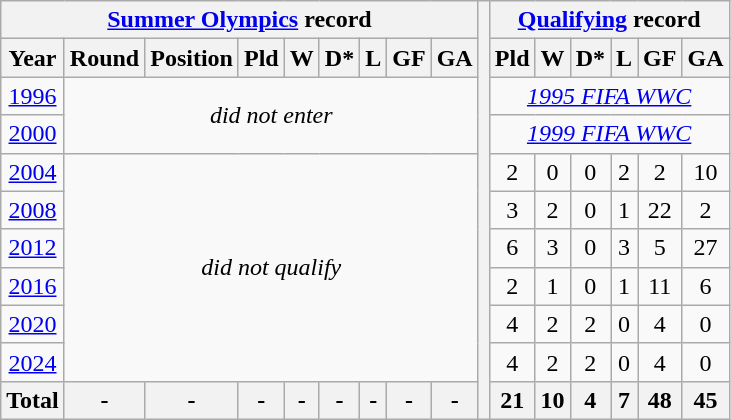<table class="wikitable" style="text-align: center;">
<tr>
<th colspan=9><a href='#'>Summer Olympics</a> record</th>
<th rowspan=12></th>
<th colspan=6><a href='#'>Qualifying</a> record</th>
</tr>
<tr>
<th>Year</th>
<th>Round</th>
<th>Position</th>
<th>Pld</th>
<th>W</th>
<th>D*</th>
<th>L</th>
<th>GF</th>
<th>GA</th>
<th>Pld</th>
<th>W</th>
<th>D*</th>
<th>L</th>
<th>GF</th>
<th>GA</th>
</tr>
<tr>
<td> <a href='#'>1996</a></td>
<td colspan=8 rowspan=2><em>did not enter</em></td>
<td colspan=6><em><a href='#'>1995 FIFA WWC</a></em></td>
</tr>
<tr>
<td> <a href='#'>2000</a></td>
<td colspan=6><em><a href='#'>1999 FIFA WWC</a></em></td>
</tr>
<tr>
<td> <a href='#'>2004</a></td>
<td colspan=8 rowspan=6><em>did not qualify</em></td>
<td>2</td>
<td>0</td>
<td>0</td>
<td>2</td>
<td>2</td>
<td>10</td>
</tr>
<tr>
<td> <a href='#'>2008</a></td>
<td>3</td>
<td>2</td>
<td>0</td>
<td>1</td>
<td>22</td>
<td>2</td>
</tr>
<tr>
<td> <a href='#'>2012</a></td>
<td>6</td>
<td>3</td>
<td>0</td>
<td>3</td>
<td>5</td>
<td>27</td>
</tr>
<tr>
<td> <a href='#'>2016</a></td>
<td>2</td>
<td>1</td>
<td>0</td>
<td>1</td>
<td>11</td>
<td>6</td>
</tr>
<tr>
<td> <a href='#'>2020</a></td>
<td>4</td>
<td>2</td>
<td>2</td>
<td>0</td>
<td>4</td>
<td>0</td>
</tr>
<tr>
<td> <a href='#'>2024</a></td>
<td>4</td>
<td>2</td>
<td>2</td>
<td>0</td>
<td>4</td>
<td>0</td>
</tr>
<tr>
<th>Total</th>
<th>-</th>
<th>-</th>
<th>-</th>
<th>-</th>
<th>-</th>
<th>-</th>
<th>-</th>
<th>-</th>
<th>21</th>
<th>10</th>
<th>4</th>
<th>7</th>
<th>48</th>
<th>45</th>
</tr>
</table>
